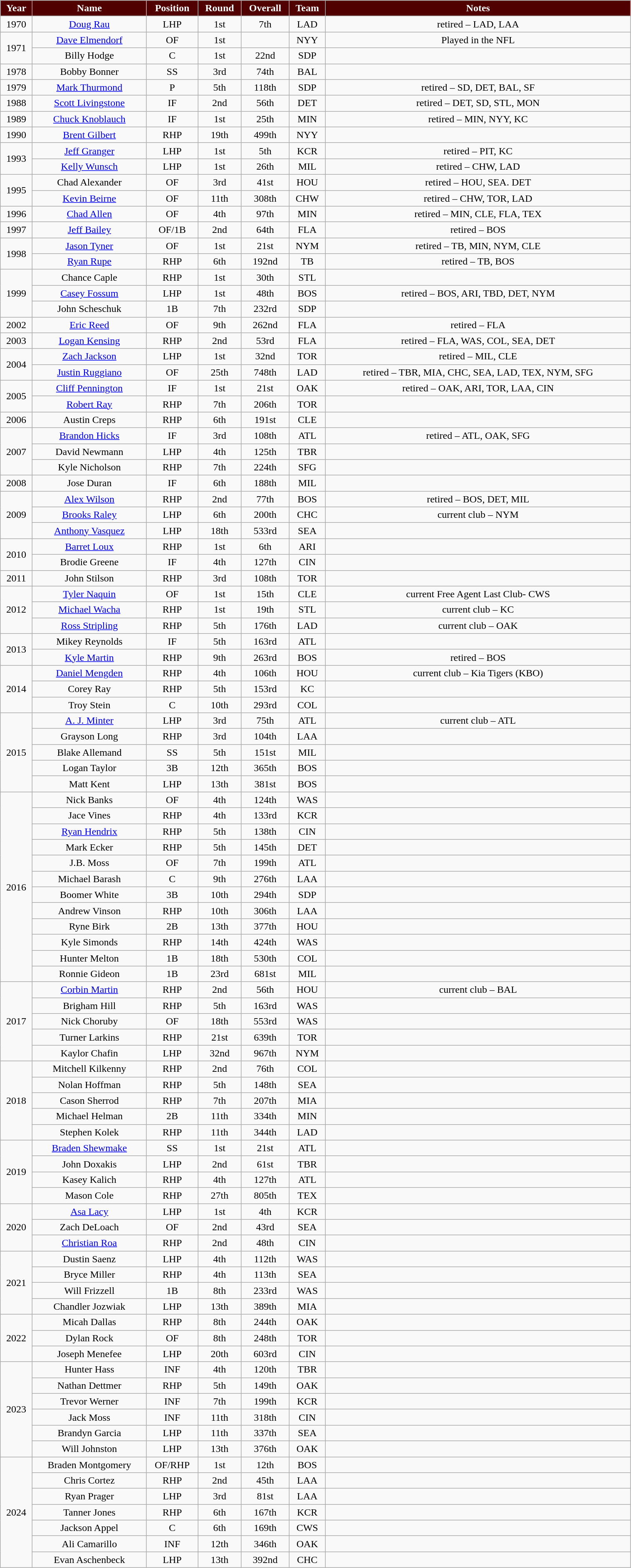<table cellpadding="1" border="1" cellspacing="0" width="80%" class="wikitable sortable" style="text-align:center;">
<tr>
<th style="background: #500000; color:white;">Year</th>
<th style="background: #500000; color:white;">Name</th>
<th style="background: #500000; color:white;">Position</th>
<th style="background: #500000; color:white;">Round</th>
<th style="background: #500000; color:white;">Overall</th>
<th style="background: #500000; color:white;">Team</th>
<th style="background: #500000; color:white;">Notes</th>
</tr>
<tr>
<td>1970</td>
<td><a href='#'>Doug Rau</a></td>
<td>LHP</td>
<td>1st</td>
<td>7th</td>
<td>LAD</td>
<td>retired – LAD, LAA</td>
</tr>
<tr>
<td rowspan="2">1971</td>
<td><a href='#'>Dave Elmendorf</a></td>
<td>OF</td>
<td>1st</td>
<td></td>
<td>NYY</td>
<td>Played in the NFL</td>
</tr>
<tr>
<td>Billy Hodge</td>
<td>C</td>
<td>1st</td>
<td>22nd</td>
<td>SDP</td>
<td></td>
</tr>
<tr>
<td>1978</td>
<td>Bobby Bonner</td>
<td>SS</td>
<td>3rd</td>
<td>74th</td>
<td>BAL</td>
<td></td>
</tr>
<tr>
<td>1979</td>
<td><a href='#'>Mark Thurmond</a></td>
<td>P</td>
<td>5th</td>
<td>118th</td>
<td>SDP</td>
<td>retired – SD, DET, BAL, SF</td>
</tr>
<tr>
<td>1988</td>
<td><a href='#'>Scott Livingstone</a></td>
<td>IF</td>
<td>2nd</td>
<td>56th</td>
<td>DET</td>
<td>retired – DET, SD, STL, MON</td>
</tr>
<tr>
<td>1989</td>
<td><a href='#'>Chuck Knoblauch</a></td>
<td>IF</td>
<td>1st</td>
<td>25th</td>
<td>MIN</td>
<td>retired – MIN, NYY, KC</td>
</tr>
<tr>
<td>1990</td>
<td><a href='#'>Brent Gilbert</a></td>
<td>RHP</td>
<td>19th</td>
<td>499th</td>
<td>NYY</td>
<td></td>
</tr>
<tr>
<td rowspan="2">1993</td>
<td><a href='#'>Jeff Granger</a></td>
<td>LHP</td>
<td>1st</td>
<td>5th</td>
<td>KCR</td>
<td>retired – PIT, KC</td>
</tr>
<tr>
<td><a href='#'>Kelly Wunsch</a></td>
<td>LHP</td>
<td>1st</td>
<td>26th</td>
<td>MIL</td>
<td>retired – CHW, LAD</td>
</tr>
<tr>
<td rowspan="2">1995</td>
<td>Chad Alexander</td>
<td>OF</td>
<td>3rd</td>
<td>41st</td>
<td>HOU</td>
<td>retired – HOU, SEA. DET</td>
</tr>
<tr>
<td><a href='#'>Kevin Beirne</a></td>
<td>OF</td>
<td>11th</td>
<td>308th</td>
<td>CHW</td>
<td>retired – CHW, TOR, LAD</td>
</tr>
<tr>
<td>1996</td>
<td><a href='#'>Chad Allen</a></td>
<td>OF</td>
<td>4th</td>
<td>97th</td>
<td>MIN</td>
<td>retired – MIN, CLE, FLA, TEX</td>
</tr>
<tr>
<td>1997</td>
<td><a href='#'>Jeff Bailey</a></td>
<td>OF/1B</td>
<td>2nd</td>
<td>64th</td>
<td>FLA</td>
<td>retired – BOS</td>
</tr>
<tr>
<td rowspan="2">1998</td>
<td><a href='#'>Jason Tyner</a></td>
<td>OF</td>
<td>1st</td>
<td>21st</td>
<td>NYM</td>
<td>retired – TB, MIN, NYM, CLE</td>
</tr>
<tr>
<td><a href='#'>Ryan Rupe</a></td>
<td>RHP</td>
<td>6th</td>
<td>192nd</td>
<td>TB</td>
<td>retired – TB, BOS</td>
</tr>
<tr>
<td rowspan="3">1999</td>
<td>Chance Caple</td>
<td>RHP</td>
<td>1st</td>
<td>30th</td>
<td>STL</td>
<td></td>
</tr>
<tr>
<td><a href='#'>Casey Fossum</a></td>
<td>LHP</td>
<td>1st</td>
<td>48th</td>
<td>BOS</td>
<td>retired – BOS, ARI, TBD, DET, NYM</td>
</tr>
<tr>
<td>John Scheschuk</td>
<td>1B</td>
<td>7th</td>
<td>232rd</td>
<td>SDP</td>
</tr>
<tr>
<td>2002</td>
<td><a href='#'>Eric Reed</a></td>
<td>OF</td>
<td>9th</td>
<td>262nd</td>
<td>FLA</td>
<td>retired – FLA</td>
</tr>
<tr>
<td>2003</td>
<td><a href='#'>Logan Kensing</a></td>
<td>RHP</td>
<td>2nd</td>
<td>53rd</td>
<td>FLA</td>
<td>retired – FLA, WAS, COL, SEA, DET</td>
</tr>
<tr>
<td rowspan="2">2004</td>
<td><a href='#'>Zach Jackson</a></td>
<td>LHP</td>
<td>1st</td>
<td>32nd</td>
<td>TOR</td>
<td>retired – MIL, CLE</td>
</tr>
<tr>
<td><a href='#'>Justin Ruggiano</a></td>
<td>OF</td>
<td>25th</td>
<td>748th</td>
<td>LAD</td>
<td>retired – TBR, MIA, CHC, SEA, LAD, TEX, NYM, SFG</td>
</tr>
<tr>
<td rowspan="2">2005</td>
<td><a href='#'>Cliff Pennington</a></td>
<td>IF</td>
<td>1st</td>
<td>21st</td>
<td>OAK</td>
<td>retired – OAK, ARI, TOR, LAA, CIN</td>
</tr>
<tr>
<td><a href='#'>Robert Ray</a></td>
<td>RHP</td>
<td>7th</td>
<td>206th</td>
<td>TOR</td>
<td></td>
</tr>
<tr>
<td>2006</td>
<td>Austin Creps</td>
<td>RHP</td>
<td>6th</td>
<td>191st</td>
<td>CLE</td>
<td></td>
</tr>
<tr>
<td rowspan="3">2007</td>
<td><a href='#'>Brandon Hicks</a></td>
<td>IF</td>
<td>3rd</td>
<td>108th</td>
<td>ATL</td>
<td>retired – ATL, OAK, SFG</td>
</tr>
<tr>
<td>David Newmann</td>
<td>LHP</td>
<td>4th</td>
<td>125th</td>
<td>TBR</td>
<td></td>
</tr>
<tr>
<td>Kyle Nicholson</td>
<td>RHP</td>
<td>7th</td>
<td>224th</td>
<td>SFG</td>
<td></td>
</tr>
<tr>
<td>2008</td>
<td>Jose Duran</td>
<td>IF</td>
<td>6th</td>
<td>188th</td>
<td>MIL</td>
<td></td>
</tr>
<tr>
<td rowspan="3">2009</td>
<td><a href='#'>Alex Wilson</a></td>
<td>RHP</td>
<td>2nd</td>
<td>77th</td>
<td>BOS</td>
<td>retired – BOS, DET, MIL</td>
</tr>
<tr>
<td><a href='#'>Brooks Raley</a></td>
<td>LHP</td>
<td>6th</td>
<td>200th</td>
<td>CHC</td>
<td>current club – NYM</td>
</tr>
<tr>
<td><a href='#'>Anthony Vasquez</a></td>
<td>LHP</td>
<td>18th</td>
<td>533rd</td>
<td>SEA</td>
<td></td>
</tr>
<tr>
<td rowspan="2">2010</td>
<td><a href='#'>Barret Loux</a></td>
<td>RHP</td>
<td>1st</td>
<td>6th</td>
<td>ARI</td>
<td></td>
</tr>
<tr>
<td>Brodie Greene</td>
<td>IF</td>
<td>4th</td>
<td>127th</td>
<td>CIN</td>
<td></td>
</tr>
<tr>
<td>2011</td>
<td>John Stilson</td>
<td>RHP</td>
<td>3rd</td>
<td>108th</td>
<td>TOR</td>
<td></td>
</tr>
<tr>
<td rowspan="3">2012</td>
<td><a href='#'>Tyler Naquin</a></td>
<td>OF</td>
<td>1st</td>
<td>15th</td>
<td>CLE</td>
<td>current Free Agent Last Club- CWS</td>
</tr>
<tr>
<td><a href='#'>Michael Wacha</a></td>
<td>RHP</td>
<td>1st</td>
<td>19th</td>
<td>STL</td>
<td>current club – KC</td>
</tr>
<tr>
<td><a href='#'>Ross Stripling</a></td>
<td>RHP</td>
<td>5th</td>
<td>176th</td>
<td>LAD</td>
<td>current club – OAK</td>
</tr>
<tr>
<td rowspan="2">2013</td>
<td>Mikey Reynolds</td>
<td>IF</td>
<td>5th</td>
<td>163rd</td>
<td>ATL</td>
<td></td>
</tr>
<tr>
<td><a href='#'>Kyle Martin</a></td>
<td>RHP</td>
<td>9th</td>
<td>263rd</td>
<td>BOS</td>
<td>retired – BOS</td>
</tr>
<tr>
<td rowspan="3">2014</td>
<td><a href='#'>Daniel Mengden</a></td>
<td>RHP</td>
<td>4th</td>
<td>106th</td>
<td>HOU</td>
<td>current club – Kia Tigers (KBO)</td>
</tr>
<tr>
<td>Corey Ray</td>
<td>RHP</td>
<td>5th</td>
<td>153rd</td>
<td>KC</td>
<td></td>
</tr>
<tr>
<td>Troy Stein</td>
<td>C</td>
<td>10th</td>
<td>293rd</td>
<td>COL</td>
<td></td>
</tr>
<tr>
<td rowspan="5">2015</td>
<td><a href='#'>A. J. Minter</a></td>
<td>LHP</td>
<td>3rd</td>
<td>75th</td>
<td>ATL</td>
<td>current club – ATL</td>
</tr>
<tr>
<td>Grayson Long</td>
<td>RHP</td>
<td>3rd</td>
<td>104th</td>
<td>LAA</td>
<td></td>
</tr>
<tr>
<td>Blake Allemand</td>
<td>SS</td>
<td>5th</td>
<td>151st</td>
<td>MIL</td>
<td></td>
</tr>
<tr>
<td>Logan Taylor</td>
<td>3B</td>
<td>12th</td>
<td>365th</td>
<td>BOS</td>
<td></td>
</tr>
<tr>
<td>Matt Kent</td>
<td>LHP</td>
<td>13th</td>
<td>381st</td>
<td>BOS</td>
<td></td>
</tr>
<tr>
<td rowspan="12">2016</td>
<td>Nick Banks</td>
<td>OF</td>
<td>4th</td>
<td>124th</td>
<td>WAS</td>
<td></td>
</tr>
<tr>
<td>Jace Vines</td>
<td>RHP</td>
<td>4th</td>
<td>133rd</td>
<td>KCR</td>
<td></td>
</tr>
<tr>
<td><a href='#'>Ryan Hendrix</a></td>
<td>RHP</td>
<td>5th</td>
<td>138th</td>
<td>CIN</td>
<td></td>
</tr>
<tr>
<td>Mark Ecker</td>
<td>RHP</td>
<td>5th</td>
<td>145th</td>
<td>DET</td>
<td></td>
</tr>
<tr>
<td>J.B. Moss</td>
<td>OF</td>
<td>7th</td>
<td>199th</td>
<td>ATL</td>
<td></td>
</tr>
<tr>
<td>Michael Barash</td>
<td>C</td>
<td>9th</td>
<td>276th</td>
<td>LAA</td>
<td></td>
</tr>
<tr>
<td>Boomer White</td>
<td>3B</td>
<td>10th</td>
<td>294th</td>
<td>SDP</td>
<td></td>
</tr>
<tr>
<td>Andrew Vinson</td>
<td>RHP</td>
<td>10th</td>
<td>306th</td>
<td>LAA</td>
<td></td>
</tr>
<tr>
<td>Ryne Birk</td>
<td>2B</td>
<td>13th</td>
<td>377th</td>
<td>HOU</td>
<td></td>
</tr>
<tr>
<td>Kyle Simonds</td>
<td>RHP</td>
<td>14th</td>
<td>424th</td>
<td>WAS</td>
<td></td>
</tr>
<tr>
<td>Hunter Melton</td>
<td>1B</td>
<td>18th</td>
<td>530th</td>
<td>COL</td>
<td></td>
</tr>
<tr>
<td>Ronnie Gideon</td>
<td>1B</td>
<td>23rd</td>
<td>681st</td>
<td>MIL</td>
<td></td>
</tr>
<tr>
<td rowspan="5">2017</td>
<td><a href='#'>Corbin Martin</a></td>
<td>RHP</td>
<td>2nd</td>
<td>56th</td>
<td>HOU</td>
<td>current club – BAL</td>
</tr>
<tr>
<td>Brigham Hill</td>
<td>RHP</td>
<td>5th</td>
<td>163rd</td>
<td>WAS</td>
<td></td>
</tr>
<tr>
<td>Nick Choruby</td>
<td>OF</td>
<td>18th</td>
<td>553rd</td>
<td>WAS</td>
<td></td>
</tr>
<tr>
<td>Turner Larkins</td>
<td>RHP</td>
<td>21st</td>
<td>639th</td>
<td>TOR</td>
<td></td>
</tr>
<tr>
<td>Kaylor Chafin</td>
<td>LHP</td>
<td>32nd</td>
<td>967th</td>
<td>NYM</td>
<td></td>
</tr>
<tr>
<td rowspan="5">2018</td>
<td>Mitchell Kilkenny</td>
<td>RHP</td>
<td>2nd</td>
<td>76th</td>
<td>COL</td>
<td></td>
</tr>
<tr>
<td>Nolan Hoffman</td>
<td>RHP</td>
<td>5th</td>
<td>148th</td>
<td>SEA</td>
<td></td>
</tr>
<tr>
<td>Cason Sherrod</td>
<td>RHP</td>
<td>7th</td>
<td>207th</td>
<td>MIA</td>
<td></td>
</tr>
<tr>
<td>Michael Helman</td>
<td>2B</td>
<td>11th</td>
<td>334th</td>
<td>MIN</td>
<td></td>
</tr>
<tr>
<td>Stephen Kolek</td>
<td>RHP</td>
<td>11th</td>
<td>344th</td>
<td>LAD</td>
<td></td>
</tr>
<tr>
<td rowspan="4">2019</td>
<td><a href='#'>Braden Shewmake</a></td>
<td>SS</td>
<td>1st</td>
<td>21st</td>
<td>ATL</td>
<td></td>
</tr>
<tr>
<td>John Doxakis</td>
<td>LHP</td>
<td>2nd</td>
<td>61st</td>
<td>TBR</td>
<td></td>
</tr>
<tr>
<td>Kasey Kalich</td>
<td>RHP</td>
<td>4th</td>
<td>127th</td>
<td>ATL</td>
<td></td>
</tr>
<tr>
<td>Mason Cole</td>
<td>RHP</td>
<td>27th</td>
<td>805th</td>
<td>TEX</td>
<td></td>
</tr>
<tr>
<td rowspan="3">2020</td>
<td><a href='#'>Asa Lacy</a></td>
<td>LHP</td>
<td>1st</td>
<td>4th</td>
<td>KCR</td>
<td></td>
</tr>
<tr>
<td>Zach DeLoach</td>
<td>OF</td>
<td>2nd</td>
<td>43rd</td>
<td>SEA</td>
<td></td>
</tr>
<tr>
<td><a href='#'>Christian Roa</a></td>
<td>RHP</td>
<td>2nd</td>
<td>48th</td>
<td>CIN</td>
<td></td>
</tr>
<tr>
<td rowspan="4">2021</td>
<td>Dustin Saenz</td>
<td>LHP</td>
<td>4th</td>
<td>112th</td>
<td>WAS</td>
<td></td>
</tr>
<tr>
<td>Bryce Miller</td>
<td>RHP</td>
<td>4th</td>
<td>113th</td>
<td>SEA</td>
<td></td>
</tr>
<tr>
<td>Will Frizzell</td>
<td>1B</td>
<td>8th</td>
<td>233rd</td>
<td>WAS</td>
<td></td>
</tr>
<tr>
<td>Chandler Jozwiak</td>
<td>LHP</td>
<td>13th</td>
<td>389th</td>
<td>MIA</td>
<td></td>
</tr>
<tr>
<td rowspan="3">2022</td>
<td>Micah Dallas</td>
<td>RHP</td>
<td>8th</td>
<td>244th</td>
<td>OAK</td>
<td></td>
</tr>
<tr>
<td>Dylan Rock</td>
<td>OF</td>
<td>8th</td>
<td>248th</td>
<td>TOR</td>
<td></td>
</tr>
<tr>
<td>Joseph Menefee</td>
<td>LHP</td>
<td>20th</td>
<td>603rd</td>
<td>CIN</td>
<td></td>
</tr>
<tr>
<td rowspan="6">2023</td>
<td>Hunter Hass</td>
<td>INF</td>
<td>4th</td>
<td>120th</td>
<td>TBR</td>
<td></td>
</tr>
<tr>
<td>Nathan Dettmer</td>
<td>RHP</td>
<td>5th</td>
<td>149th</td>
<td>OAK</td>
<td></td>
</tr>
<tr>
<td>Trevor Werner</td>
<td>INF</td>
<td>7th</td>
<td>199th</td>
<td>KCR</td>
<td></td>
</tr>
<tr>
<td>Jack Moss</td>
<td>INF</td>
<td>11th</td>
<td>318th</td>
<td>CIN</td>
<td></td>
</tr>
<tr>
<td>Brandyn Garcia</td>
<td>LHP</td>
<td>11th</td>
<td>337th</td>
<td>SEA</td>
<td></td>
</tr>
<tr>
<td>Will Johnston</td>
<td>LHP</td>
<td>13th</td>
<td>376th</td>
<td>OAK</td>
<td></td>
</tr>
<tr>
<td rowspan="7">2024</td>
<td>Braden Montgomery</td>
<td>OF/RHP</td>
<td>1st</td>
<td>12th</td>
<td>BOS</td>
<td></td>
</tr>
<tr>
<td>Chris Cortez</td>
<td>RHP</td>
<td>2nd</td>
<td>45th</td>
<td>LAA</td>
<td></td>
</tr>
<tr>
<td>Ryan Prager</td>
<td>LHP</td>
<td>3rd</td>
<td>81st</td>
<td>LAA</td>
<td></td>
</tr>
<tr>
<td>Tanner Jones</td>
<td>RHP</td>
<td>6th</td>
<td>167th</td>
<td>KCR</td>
<td></td>
</tr>
<tr>
<td>Jackson Appel</td>
<td>C</td>
<td>6th</td>
<td>169th</td>
<td>CWS</td>
<td></td>
</tr>
<tr>
<td>Ali Camarillo</td>
<td>INF</td>
<td>12th</td>
<td>346th</td>
<td>OAK</td>
<td></td>
</tr>
<tr>
<td>Evan Aschenbeck</td>
<td>LHP</td>
<td>13th</td>
<td>392nd</td>
<td>CHC</td>
<td></td>
</tr>
</table>
